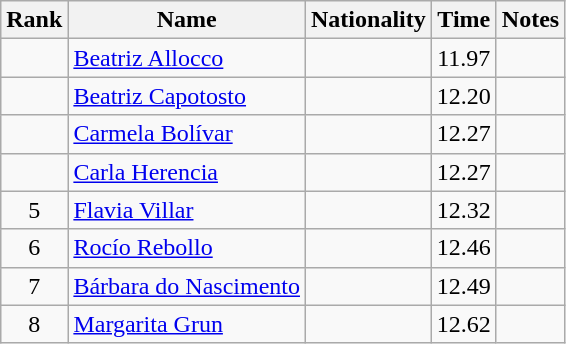<table class="wikitable sortable" style="text-align:center">
<tr>
<th>Rank</th>
<th>Name</th>
<th>Nationality</th>
<th>Time</th>
<th>Notes</th>
</tr>
<tr>
<td></td>
<td align=left><a href='#'>Beatriz Allocco</a></td>
<td align=left></td>
<td>11.97</td>
<td></td>
</tr>
<tr>
<td></td>
<td align=left><a href='#'>Beatriz Capotosto</a></td>
<td align=left></td>
<td>12.20</td>
<td></td>
</tr>
<tr>
<td></td>
<td align=left><a href='#'>Carmela Bolívar</a></td>
<td align=left></td>
<td>12.27</td>
<td></td>
</tr>
<tr>
<td></td>
<td align=left><a href='#'>Carla Herencia</a></td>
<td align=left></td>
<td>12.27</td>
<td></td>
</tr>
<tr>
<td>5</td>
<td align=left><a href='#'>Flavia Villar</a></td>
<td align=left></td>
<td>12.32</td>
<td></td>
</tr>
<tr>
<td>6</td>
<td align=left><a href='#'>Rocío Rebollo</a></td>
<td align=left></td>
<td>12.46</td>
<td></td>
</tr>
<tr>
<td>7</td>
<td align=left><a href='#'>Bárbara do Nascimento</a></td>
<td align=left></td>
<td>12.49</td>
<td></td>
</tr>
<tr>
<td>8</td>
<td align=left><a href='#'>Margarita Grun</a></td>
<td align=left></td>
<td>12.62</td>
<td></td>
</tr>
</table>
